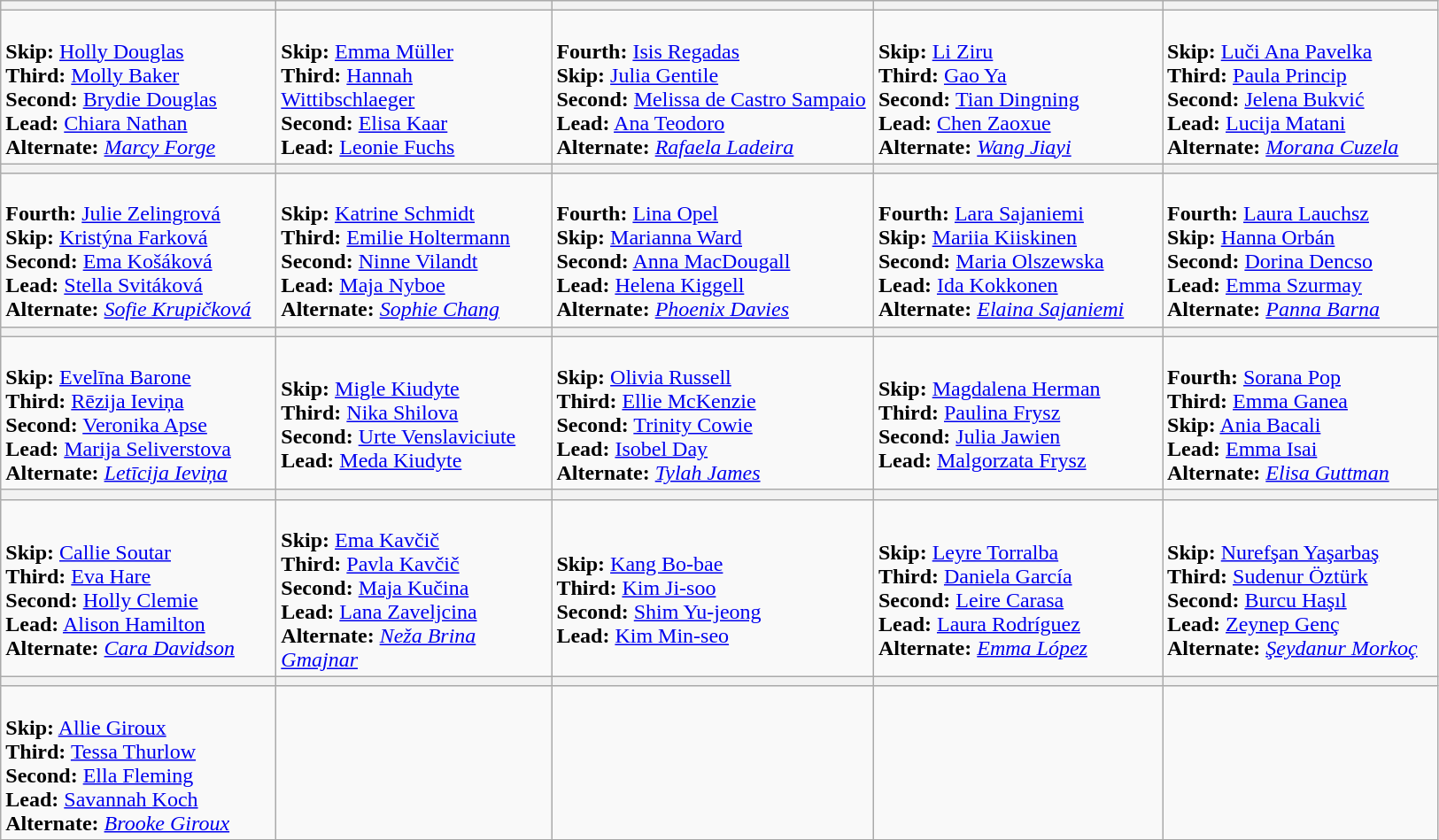<table class="wikitable">
<tr>
<th width=200></th>
<th width=200></th>
<th width=235></th>
<th width=200></th>
<th width=200></th>
</tr>
<tr>
<td><br><strong>Skip:</strong> <a href='#'>Holly Douglas</a><br>
<strong>Third:</strong> <a href='#'>Molly Baker</a><br>
<strong>Second:</strong> <a href='#'>Brydie Douglas</a><br>
<strong>Lead:</strong> <a href='#'>Chiara Nathan</a><br>
<strong>Alternate:</strong> <em><a href='#'>Marcy Forge</a></em></td>
<td><br><strong>Skip:</strong> <a href='#'>Emma Müller</a><br>
<strong>Third:</strong> <a href='#'>Hannah Wittibschlaeger</a><br>
<strong>Second:</strong> <a href='#'>Elisa Kaar</a><br>
<strong>Lead:</strong> <a href='#'>Leonie Fuchs</a></td>
<td><br><strong>Fourth:</strong> <a href='#'>Isis Regadas</a><br>
<strong>Skip:</strong> <a href='#'>Julia Gentile</a><br>
<strong>Second:</strong> <a href='#'>Melissa de Castro Sampaio</a><br>
<strong>Lead:</strong> <a href='#'>Ana Teodoro</a><br>
<strong>Alternate:</strong> <em><a href='#'>Rafaela Ladeira</a></em></td>
<td><br><strong>Skip:</strong> <a href='#'>Li Ziru</a><br>
<strong>Third:</strong> <a href='#'>Gao Ya</a><br>
<strong>Second:</strong> <a href='#'>Tian Dingning</a><br>
<strong>Lead:</strong> <a href='#'>Chen Zaoxue</a><br>
<strong>Alternate:</strong> <em><a href='#'>Wang Jiayi</a></em></td>
<td><br><strong>Skip:</strong> <a href='#'>Luči Ana Pavelka</a><br>
<strong>Third:</strong> <a href='#'>Paula Princip</a><br>
<strong>Second:</strong> <a href='#'>Jelena Bukvić</a><br>
<strong>Lead:</strong> <a href='#'>Lucija Matani</a><br>
<strong>Alternate:</strong> <em><a href='#'>Morana Cuzela</a></em></td>
</tr>
<tr>
<th width=200></th>
<th width=200></th>
<th width=200></th>
<th width=210></th>
<th width=200></th>
</tr>
<tr>
<td><br><strong>Fourth:</strong> <a href='#'>Julie Zelingrová</a><br>
<strong>Skip:</strong> <a href='#'>Kristýna Farková</a><br>
<strong>Second:</strong> <a href='#'>Ema Košáková</a><br>
<strong>Lead:</strong> <a href='#'>Stella Svitáková</a><br>
<strong>Alternate:</strong> <em><a href='#'>Sofie Krupičková</a></em></td>
<td><br><strong>Skip:</strong> <a href='#'>Katrine Schmidt</a><br>
<strong>Third:</strong> <a href='#'>Emilie Holtermann</a><br>
<strong>Second:</strong> <a href='#'>Ninne Vilandt</a><br>
<strong>Lead:</strong> <a href='#'>Maja Nyboe</a><br>
<strong>Alternate:</strong> <em><a href='#'>Sophie Chang</a></em></td>
<td><br><strong>Fourth:</strong> <a href='#'>Lina Opel</a><br>
<strong>Skip:</strong> <a href='#'>Marianna Ward</a><br>
<strong>Second:</strong> <a href='#'>Anna MacDougall</a><br>
<strong>Lead:</strong> <a href='#'>Helena Kiggell</a><br>
<strong>Alternate:</strong> <em><a href='#'>Phoenix Davies</a></em></td>
<td><br><strong>Fourth:</strong> <a href='#'>Lara Sajaniemi</a><br>
<strong>Skip:</strong> <a href='#'>Mariia Kiiskinen</a><br>
<strong>Second:</strong> <a href='#'>Maria Olszewska</a><br>
<strong>Lead:</strong> <a href='#'>Ida Kokkonen</a><br>
<strong>Alternate:</strong> <em><a href='#'>Elaina Sajaniemi</a></em></td>
<td><br><strong>Fourth:</strong> <a href='#'>Laura Lauchsz</a><br>
<strong>Skip:</strong> <a href='#'>Hanna Orbán</a><br>
<strong>Second:</strong> <a href='#'>Dorina Dencso</a><br>
<strong>Lead:</strong> <a href='#'>Emma Szurmay</a><br>
<strong>Alternate:</strong> <em><a href='#'>Panna Barna</a></em></td>
</tr>
<tr>
<th width=200></th>
<th width=200></th>
<th width=200></th>
<th width=200></th>
<th width=200></th>
</tr>
<tr>
<td><br><strong>Skip:</strong> <a href='#'>Evelīna Barone</a><br>
<strong>Third:</strong> <a href='#'>Rēzija Ieviņa</a><br>
<strong>Second:</strong> <a href='#'>Veronika Apse</a><br>
<strong>Lead:</strong> <a href='#'>Marija Seliverstova</a><br>
<strong>Alternate:</strong> <em><a href='#'>Letīcija Ieviņa</a></em></td>
<td><br><strong>Skip:</strong> <a href='#'>Migle Kiudyte</a><br>
<strong>Third:</strong> <a href='#'>Nika Shilova</a><br>
<strong>Second:</strong> <a href='#'>Urte Venslaviciute</a><br>
<strong>Lead:</strong> <a href='#'>Meda Kiudyte</a></td>
<td><br><strong>Skip:</strong> <a href='#'>Olivia Russell</a><br>
<strong>Third:</strong> <a href='#'>Ellie McKenzie</a><br>
<strong>Second:</strong> <a href='#'>Trinity Cowie</a><br>
<strong>Lead:</strong> <a href='#'>Isobel Day</a><br>
<strong>Alternate:</strong> <em><a href='#'>Tylah James</a></em></td>
<td><br><strong>Skip:</strong> <a href='#'>Magdalena Herman</a><br>
<strong>Third:</strong> <a href='#'>Paulina Frysz</a><br>
<strong>Second:</strong> <a href='#'>Julia Jawien</a><br>
<strong>Lead:</strong> <a href='#'>Malgorzata Frysz</a></td>
<td><br><strong>Fourth:</strong> <a href='#'>Sorana Pop</a><br>
<strong>Third:</strong> <a href='#'>Emma Ganea</a><br>
<strong>Skip:</strong> <a href='#'>Ania Bacali</a><br>
<strong>Lead:</strong> <a href='#'>Emma Isai</a><br>
<strong>Alternate:</strong> <em><a href='#'>Elisa Guttman</a></em></td>
</tr>
<tr>
<th width=200></th>
<th width=200></th>
<th width=200></th>
<th width=200></th>
<th width=200></th>
</tr>
<tr>
<td><br><strong>Skip:</strong> <a href='#'>Callie Soutar</a><br>
<strong>Third:</strong> <a href='#'>Eva Hare</a><br>
<strong>Second:</strong> <a href='#'>Holly Clemie</a><br>
<strong>Lead:</strong> <a href='#'>Alison Hamilton</a><br>
<strong>Alternate:</strong> <em><a href='#'>Cara Davidson</a></em></td>
<td><br><strong>Skip:</strong> <a href='#'>Ema Kavčič</a><br>
<strong>Third:</strong> <a href='#'>Pavla Kavčič</a><br>
<strong>Second:</strong> <a href='#'>Maja Kučina</a><br>
<strong>Lead:</strong> <a href='#'>Lana Zaveljcina</a><br>
<strong>Alternate:</strong> <em><a href='#'>Neža Brina Gmajnar</a></em></td>
<td><br><strong>Skip:</strong> <a href='#'>Kang Bo-bae</a><br>
<strong>Third:</strong> <a href='#'>Kim Ji-soo</a><br>
<strong>Second:</strong> <a href='#'>Shim Yu-jeong</a><br>
<strong>Lead:</strong> <a href='#'>Kim Min-seo</a></td>
<td><br><strong>Skip:</strong> <a href='#'>Leyre Torralba</a><br>
<strong>Third:</strong> <a href='#'>Daniela García</a><br>
<strong>Second:</strong> <a href='#'>Leire Carasa</a><br>
<strong>Lead:</strong> <a href='#'>Laura Rodríguez</a><br>
<strong>Alternate:</strong> <em><a href='#'>Emma López</a></em></td>
<td><br><strong>Skip:</strong> <a href='#'>Nurefşan Yaşarbaş</a><br>
<strong>Third:</strong> <a href='#'>Sudenur Öztürk</a><br>
<strong>Second:</strong> <a href='#'>Burcu Haşıl</a><br>
<strong>Lead:</strong> <a href='#'>Zeynep Genç</a><br>
<strong>Alternate:</strong> <em><a href='#'>Şeydanur Morkoç</a></em></td>
</tr>
<tr>
<th width=200></th>
<th width=200></th>
<th width=200></th>
<th width=200></th>
<th width=200></th>
</tr>
<tr>
<td><br><strong>Skip:</strong> <a href='#'>Allie Giroux</a><br>
<strong>Third:</strong> <a href='#'>Tessa Thurlow</a><br>
<strong>Second:</strong> <a href='#'>Ella Fleming</a><br>
<strong>Lead:</strong> <a href='#'>Savannah Koch</a><br>
<strong>Alternate:</strong> <em><a href='#'>Brooke Giroux</a></em></td>
<td></td>
<td></td>
<td></td>
<td></td>
</tr>
</table>
